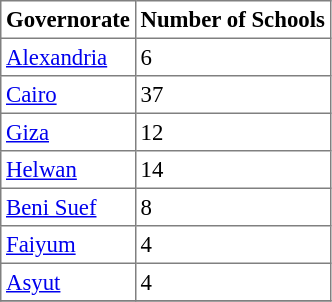<table border="1" cellspacing="0" cellpadding="3" style="border-collapse:collapse; font-size:95%; margin-right:10px; margin-bottom:5px;">
<tr>
<th>Governorate</th>
<th>Number of Schools</th>
</tr>
<tr>
<td><a href='#'>Alexandria</a></td>
<td>6</td>
</tr>
<tr>
<td><a href='#'>Cairo</a></td>
<td>37</td>
</tr>
<tr>
<td><a href='#'>Giza</a></td>
<td>12</td>
</tr>
<tr>
<td><a href='#'>Helwan</a></td>
<td>14</td>
</tr>
<tr>
<td><a href='#'>Beni Suef</a></td>
<td>8</td>
</tr>
<tr>
<td><a href='#'>Faiyum</a></td>
<td>4</td>
</tr>
<tr>
<td><a href='#'>Asyut</a></td>
<td>4</td>
</tr>
<tr>
</tr>
</table>
